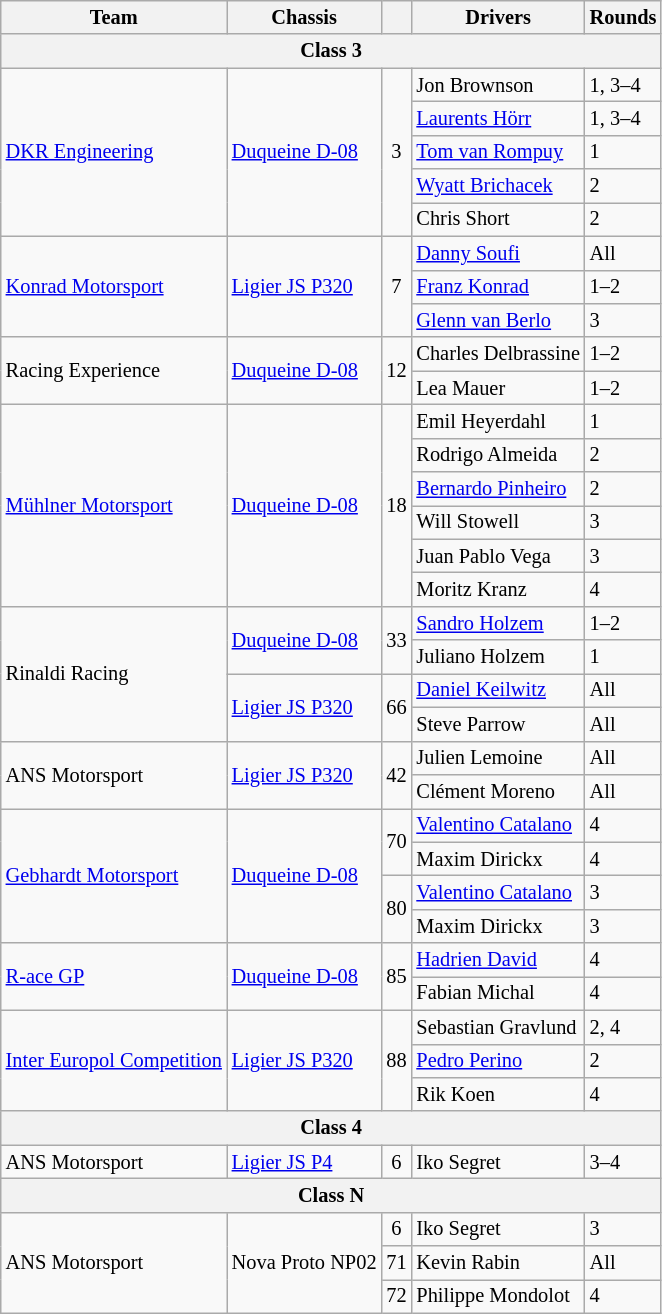<table class="wikitable" style="font-size: 85%">
<tr>
<th>Team</th>
<th>Chassis</th>
<th></th>
<th>Drivers</th>
<th>Rounds</th>
</tr>
<tr>
<th colspan="5">Class 3</th>
</tr>
<tr>
<td rowspan="5"> <a href='#'>DKR Engineering</a></td>
<td rowspan="5"><a href='#'>Duqueine D-08</a></td>
<td rowspan="5" align="center">3</td>
<td> Jon Brownson</td>
<td>1, 3–4</td>
</tr>
<tr>
<td> <a href='#'>Laurents Hörr</a></td>
<td>1, 3–4</td>
</tr>
<tr>
<td> <a href='#'>Tom van Rompuy</a></td>
<td>1</td>
</tr>
<tr>
<td> <a href='#'>Wyatt Brichacek</a></td>
<td>2</td>
</tr>
<tr>
<td> Chris Short</td>
<td>2</td>
</tr>
<tr>
<td rowspan="3"> <a href='#'>Konrad Motorsport</a></td>
<td rowspan="3"><a href='#'>Ligier JS P320</a></td>
<td rowspan="3" align="center">7</td>
<td> <a href='#'>Danny Soufi</a></td>
<td>All</td>
</tr>
<tr>
<td> <a href='#'>Franz Konrad</a></td>
<td>1–2</td>
</tr>
<tr>
<td> <a href='#'>Glenn van Berlo</a></td>
<td>3</td>
</tr>
<tr>
<td rowspan="2"> Racing Experience</td>
<td rowspan="2"><a href='#'>Duqueine D-08</a></td>
<td rowspan="2" align="center">12</td>
<td> Charles Delbrassine</td>
<td>1–2</td>
</tr>
<tr>
<td> Lea Mauer</td>
<td>1–2</td>
</tr>
<tr>
<td rowspan="6"> <a href='#'>Mühlner Motorsport</a></td>
<td rowspan="6"><a href='#'>Duqueine D-08</a></td>
<td rowspan="6" align="center">18</td>
<td> Emil Heyerdahl</td>
<td>1</td>
</tr>
<tr>
<td> Rodrigo Almeida</td>
<td>2</td>
</tr>
<tr>
<td> <a href='#'>Bernardo Pinheiro</a></td>
<td>2</td>
</tr>
<tr>
<td> Will Stowell</td>
<td>3</td>
</tr>
<tr>
<td> Juan Pablo Vega</td>
<td>3</td>
</tr>
<tr>
<td> Moritz Kranz</td>
<td>4</td>
</tr>
<tr>
<td rowspan="4"> Rinaldi Racing</td>
<td rowspan="2"><a href='#'>Duqueine D-08</a></td>
<td rowspan="2" align="center">33</td>
<td> <a href='#'>Sandro Holzem</a></td>
<td>1–2</td>
</tr>
<tr>
<td> Juliano Holzem</td>
<td>1</td>
</tr>
<tr>
<td rowspan="2"><a href='#'>Ligier JS P320</a></td>
<td rowspan="2" align="center">66</td>
<td> <a href='#'>Daniel Keilwitz</a></td>
<td>All</td>
</tr>
<tr>
<td> Steve Parrow</td>
<td>All</td>
</tr>
<tr>
<td rowspan="2"> ANS Motorsport</td>
<td rowspan="2"><a href='#'>Ligier JS P320</a></td>
<td rowspan="2" align="center">42</td>
<td> Julien Lemoine</td>
<td>All</td>
</tr>
<tr>
<td> Clément Moreno</td>
<td>All</td>
</tr>
<tr>
<td rowspan="4"> <a href='#'>Gebhardt Motorsport</a></td>
<td rowspan="4"><a href='#'>Duqueine D-08</a></td>
<td rowspan="2" align="center">70</td>
<td> <a href='#'>Valentino Catalano</a></td>
<td>4</td>
</tr>
<tr>
<td> Maxim Dirickx</td>
<td>4</td>
</tr>
<tr>
<td rowspan="2" align="center">80</td>
<td> <a href='#'>Valentino Catalano</a></td>
<td>3</td>
</tr>
<tr>
<td> Maxim Dirickx</td>
<td>3</td>
</tr>
<tr>
<td rowspan="2"> <a href='#'>R-ace GP</a></td>
<td rowspan="2"><a href='#'>Duqueine D-08</a></td>
<td rowspan="2" align="center">85</td>
<td> <a href='#'>Hadrien David</a></td>
<td>4</td>
</tr>
<tr>
<td> Fabian Michal</td>
<td>4</td>
</tr>
<tr>
<td rowspan="3"> <a href='#'>Inter Europol Competition</a></td>
<td rowspan="3"><a href='#'>Ligier JS P320</a></td>
<td rowspan="3" align="center">88</td>
<td> Sebastian Gravlund</td>
<td>2, 4</td>
</tr>
<tr>
<td> <a href='#'>Pedro Perino</a></td>
<td>2</td>
</tr>
<tr>
<td> Rik Koen</td>
<td>4</td>
</tr>
<tr>
<th colspan="5">Class 4</th>
</tr>
<tr>
<td> ANS Motorsport</td>
<td><a href='#'>Ligier JS P4</a></td>
<td align="center">6</td>
<td> Iko Segret</td>
<td>3–4</td>
</tr>
<tr>
<th colspan="5">Class N</th>
</tr>
<tr>
<td rowspan="3"> ANS Motorsport</td>
<td rowspan="3">Nova Proto NP02</td>
<td align="center">6</td>
<td> Iko Segret</td>
<td>3</td>
</tr>
<tr>
<td align="center">71</td>
<td> Kevin Rabin</td>
<td>All</td>
</tr>
<tr>
<td align="center">72</td>
<td> Philippe Mondolot</td>
<td>4</td>
</tr>
</table>
